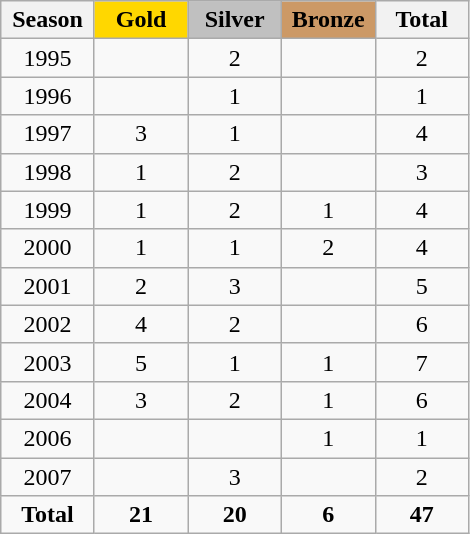<table class="wikitable" style="text-align:center">
<tr>
<th width = "55">Season</th>
<th width = "55" style="background: gold;">Gold</th>
<th width = "55" style="background: silver;">Silver</th>
<th width = "55" style="background: #cc9966;">Bronze</th>
<th width = "55">Total</th>
</tr>
<tr>
<td>1995</td>
<td></td>
<td>2</td>
<td></td>
<td>2</td>
</tr>
<tr>
<td>1996</td>
<td></td>
<td>1</td>
<td></td>
<td>1</td>
</tr>
<tr>
<td>1997</td>
<td>3</td>
<td>1</td>
<td></td>
<td>4</td>
</tr>
<tr>
<td>1998</td>
<td>1</td>
<td>2</td>
<td></td>
<td>3</td>
</tr>
<tr>
<td>1999</td>
<td>1</td>
<td>2</td>
<td>1</td>
<td>4</td>
</tr>
<tr>
<td>2000</td>
<td>1</td>
<td>1</td>
<td>2</td>
<td>4</td>
</tr>
<tr>
<td>2001</td>
<td>2</td>
<td>3</td>
<td></td>
<td>5</td>
</tr>
<tr>
<td>2002</td>
<td>4</td>
<td>2</td>
<td></td>
<td>6</td>
</tr>
<tr>
<td>2003</td>
<td>5</td>
<td>1</td>
<td>1</td>
<td>7</td>
</tr>
<tr>
<td>2004</td>
<td>3</td>
<td>2</td>
<td>1</td>
<td>6</td>
</tr>
<tr>
<td>2006</td>
<td></td>
<td></td>
<td>1</td>
<td>1</td>
</tr>
<tr>
<td>2007</td>
<td></td>
<td>3</td>
<td></td>
<td>2</td>
</tr>
<tr>
<td><strong>Total</strong></td>
<td><strong>21</strong></td>
<td><strong>20</strong></td>
<td><strong>6</strong></td>
<td><strong>47</strong></td>
</tr>
</table>
